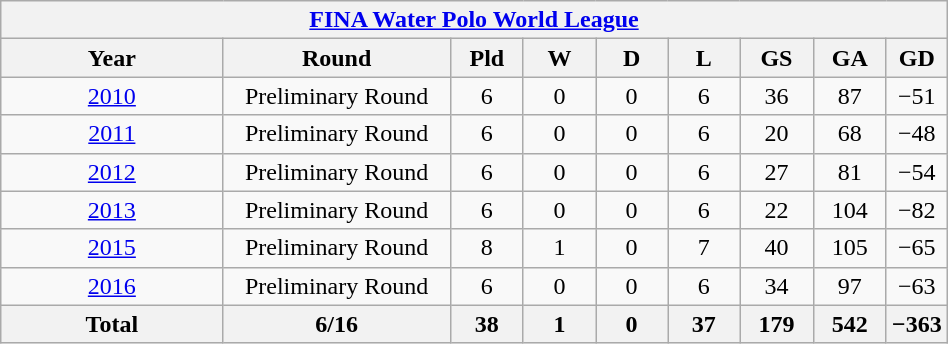<table class="wikitable" width=50% style="text-align: center;font-size:100%;">
<tr>
<th colspan=10><a href='#'>FINA Water Polo World League</a></th>
</tr>
<tr>
<th width=25%>Year</th>
<th width=25%>Round</th>
<th width=8%>Pld</th>
<th width=8%>W</th>
<th width=8%>D</th>
<th width=8%>L</th>
<th width=8%>GS</th>
<th width=8%>GA</th>
<th width=10%>GD</th>
</tr>
<tr>
<td><a href='#'>2010</a></td>
<td>Preliminary Round</td>
<td>6</td>
<td>0</td>
<td>0</td>
<td>6</td>
<td>36</td>
<td>87</td>
<td>−51</td>
</tr>
<tr>
<td><a href='#'>2011</a></td>
<td>Preliminary Round</td>
<td>6</td>
<td>0</td>
<td>0</td>
<td>6</td>
<td>20</td>
<td>68</td>
<td>−48</td>
</tr>
<tr>
<td><a href='#'>2012</a></td>
<td>Preliminary Round</td>
<td>6</td>
<td>0</td>
<td>0</td>
<td>6</td>
<td>27</td>
<td>81</td>
<td>−54</td>
</tr>
<tr>
<td><a href='#'>2013</a></td>
<td>Preliminary Round</td>
<td>6</td>
<td>0</td>
<td>0</td>
<td>6</td>
<td>22</td>
<td>104</td>
<td>−82</td>
</tr>
<tr>
<td><a href='#'>2015</a></td>
<td>Preliminary Round</td>
<td>8</td>
<td>1</td>
<td>0</td>
<td>7</td>
<td>40</td>
<td>105</td>
<td>−65</td>
</tr>
<tr>
<td><a href='#'>2016</a></td>
<td>Preliminary Round</td>
<td>6</td>
<td>0</td>
<td>0</td>
<td>6</td>
<td>34</td>
<td>97</td>
<td>−63</td>
</tr>
<tr>
<th>Total</th>
<th>6/16</th>
<th>38</th>
<th>1</th>
<th>0</th>
<th>37</th>
<th>179</th>
<th>542</th>
<th>−363</th>
</tr>
</table>
